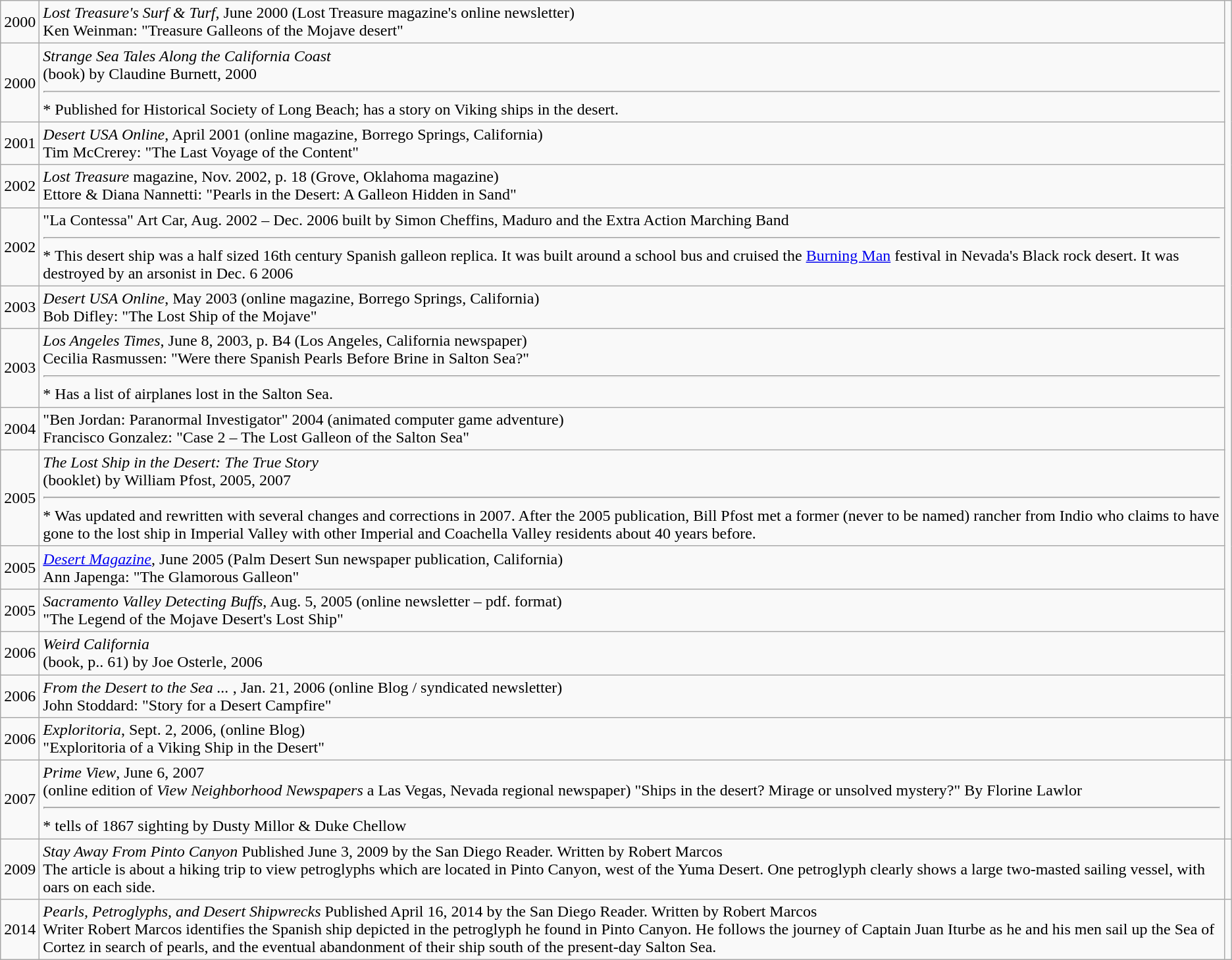<table class="wikitable">
<tr>
<td>2000</td>
<td><em>Lost Treasure's Surf & Turf</em>, June 2000 (Lost Treasure magazine's online newsletter)<br>Ken Weinman: "Treasure Galleons of the Mojave desert"</td>
</tr>
<tr>
<td>2000</td>
<td><em>Strange Sea Tales Along the California Coast</em><br>(book) by Claudine Burnett, 2000
<hr>* Published for Historical Society of Long Beach; has a story on Viking ships in the desert.</td>
</tr>
<tr>
<td>2001</td>
<td><em>Desert USA Online</em>, April 2001 (online magazine, Borrego Springs, California)<br>Tim McCrerey: "The Last Voyage of the Content"</td>
</tr>
<tr>
<td>2002</td>
<td><em>Lost Treasure</em> magazine, Nov. 2002, p. 18 (Grove, Oklahoma magazine)<br>Ettore & Diana Nannetti: "Pearls in the Desert: A Galleon Hidden in Sand"</td>
</tr>
<tr>
<td>2002</td>
<td>"La Contessa" Art Car, Aug. 2002 – Dec. 2006 built by Simon Cheffins, Maduro and the Extra Action Marching Band<br><hr>* This desert ship was a half sized 16th century Spanish galleon replica.
It was built around a school bus and cruised the <a href='#'>Burning Man</a> festival in Nevada's Black rock desert. It was destroyed by an arsonist in Dec. 6 2006</td>
</tr>
<tr>
<td>2003</td>
<td><em>Desert USA Online</em>, May 2003 (online magazine, Borrego Springs, California)<br>Bob Difley: "The Lost Ship of the Mojave"</td>
</tr>
<tr>
<td>2003</td>
<td><em>Los Angeles Times</em>, June 8, 2003, p. B4 (Los Angeles, California newspaper)<br>Cecilia Rasmussen: "Were there Spanish Pearls Before Brine in Salton Sea?"
<hr>* Has a list of airplanes lost in the Salton Sea.</td>
</tr>
<tr>
<td>2004</td>
<td>"Ben Jordan: Paranormal Investigator" 2004 (animated computer game adventure)<br>Francisco Gonzalez: "Case 2 – The Lost Galleon of the Salton Sea"</td>
</tr>
<tr>
<td>2005</td>
<td><em>The Lost Ship in the Desert: The True Story</em><br>(booklet) by William Pfost, 2005, 2007<br><hr>* Was updated and rewritten with several changes and corrections in 2007. After the 2005 publication, Bill Pfost met a former (never to be named) rancher from Indio who claims to have gone to the lost ship in Imperial Valley with other Imperial and Coachella Valley residents about 40 years before.</td>
</tr>
<tr>
<td>2005</td>
<td><em><a href='#'>Desert Magazine</a></em>, June 2005 (Palm Desert Sun newspaper publication, California)<br>Ann Japenga: "The Glamorous Galleon"</td>
</tr>
<tr>
<td>2005</td>
<td><em>Sacramento Valley Detecting Buffs</em>, Aug. 5, 2005 (online newsletter – pdf. format)<br>"The Legend of the Mojave Desert's Lost Ship"</td>
</tr>
<tr>
<td>2006</td>
<td><em>Weird California</em><br>(book, p.. 61) by Joe Osterle, 2006</td>
</tr>
<tr>
<td>2006</td>
<td><em>From the Desert to the Sea ... </em>, Jan. 21, 2006 (online Blog / syndicated newsletter)<br>John Stoddard: "Story for a Desert Campfire"</td>
</tr>
<tr>
<td>2006</td>
<td><em>Exploritoria</em>, Sept. 2, 2006, (online Blog)<br>"Exploritoria of a Viking Ship in the Desert"</td>
<td></td>
</tr>
<tr>
<td>2007</td>
<td><em>Prime View</em>, June 6, 2007<br>(online edition of <em>View Neighborhood Newspapers</em> a Las Vegas, Nevada regional newspaper)
"Ships in the desert? Mirage or unsolved mystery?" By Florine Lawlor<br>
<hr>* tells of 1867 sighting by Dusty Millor & Duke Chellow</td>
</tr>
<tr>
<td>2009</td>
<td><em>Stay Away From Pinto Canyon</em> Published June 3, 2009 by the San Diego Reader. Written by Robert Marcos<br>The article is about a hiking trip to view petroglyphs which are located in Pinto Canyon, west of the Yuma Desert. One petroglyph clearly shows a large two-masted sailing vessel, with oars on each side.
</td>
<td></td>
</tr>
<tr>
<td>2014</td>
<td><em>Pearls, Petroglyphs, and Desert Shipwrecks</em> Published April 16, 2014 by the San Diego Reader. Written by Robert Marcos<br>Writer Robert Marcos identifies the Spanish ship depicted in the petroglyph he found in Pinto Canyon. He follows the journey of Captain Juan Iturbe as he and his men sail up the Sea of Cortez in search of pearls, and the eventual abandonment of their ship south of the present-day Salton Sea.
</td>
<td></td>
</tr>
</table>
